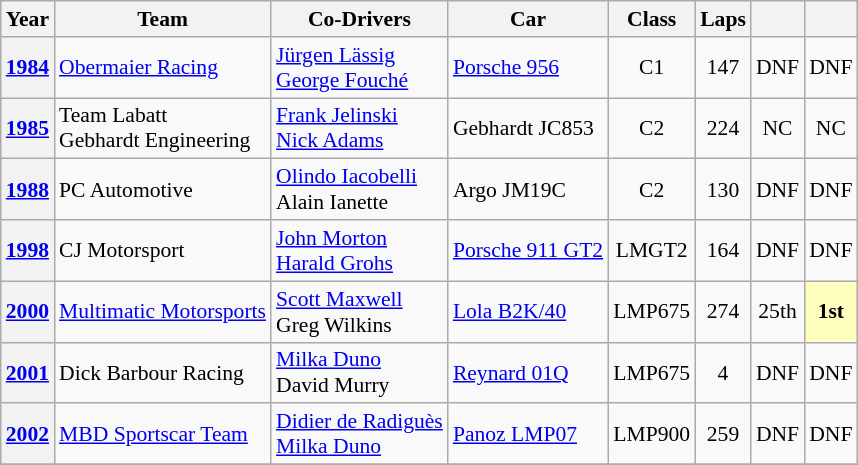<table class="wikitable" style="text-align:center; font-size:90%">
<tr>
<th>Year</th>
<th>Team</th>
<th>Co-Drivers</th>
<th>Car</th>
<th>Class</th>
<th>Laps</th>
<th></th>
<th></th>
</tr>
<tr>
<th><a href='#'>1984</a></th>
<td align="left"> <a href='#'>Obermaier Racing</a></td>
<td align="left"> <a href='#'>Jürgen Lässig</a><br> <a href='#'>George Fouché</a></td>
<td align="left"><a href='#'>Porsche 956</a></td>
<td>C1</td>
<td>147</td>
<td>DNF</td>
<td>DNF</td>
</tr>
<tr>
<th><a href='#'>1985</a></th>
<td align="left"> Team Labatt<br> Gebhardt Engineering</td>
<td align="left"> <a href='#'>Frank Jelinski</a><br> <a href='#'>Nick Adams</a></td>
<td align="left">Gebhardt JC853</td>
<td>C2</td>
<td>224</td>
<td>NC</td>
<td>NC</td>
</tr>
<tr>
<th><a href='#'>1988</a></th>
<td align="left"> PC Automotive</td>
<td align="left"> <a href='#'>Olindo Iacobelli</a><br> Alain Ianette</td>
<td align="left">Argo JM19C</td>
<td>C2</td>
<td>130</td>
<td>DNF</td>
<td>DNF</td>
</tr>
<tr>
<th><a href='#'>1998</a></th>
<td align="left"> CJ Motorsport</td>
<td align="left"> <a href='#'>John Morton</a><br> <a href='#'>Harald Grohs</a></td>
<td align="left"><a href='#'>Porsche 911 GT2</a></td>
<td>LMGT2</td>
<td>164</td>
<td>DNF</td>
<td>DNF</td>
</tr>
<tr>
<th><a href='#'>2000</a></th>
<td align="left"> <a href='#'>Multimatic Motorsports</a></td>
<td align="left"> <a href='#'>Scott Maxwell</a><br> Greg Wilkins</td>
<td align="left"><a href='#'>Lola B2K/40</a></td>
<td>LMP675</td>
<td>274</td>
<td>25th</td>
<td style="background:#FFFFBF;"><strong>1st</strong></td>
</tr>
<tr>
<th><a href='#'>2001</a></th>
<td align="left"> Dick Barbour Racing</td>
<td align="left"> <a href='#'>Milka Duno</a><br> David Murry</td>
<td align="left"><a href='#'>Reynard 01Q</a></td>
<td>LMP675</td>
<td>4</td>
<td>DNF</td>
<td>DNF</td>
</tr>
<tr>
<th><a href='#'>2002</a></th>
<td align="left"> <a href='#'>MBD Sportscar Team</a></td>
<td align="left"> <a href='#'>Didier de Radiguès</a><br> <a href='#'>Milka Duno</a></td>
<td align="left"><a href='#'>Panoz LMP07</a></td>
<td>LMP900</td>
<td>259</td>
<td>DNF</td>
<td>DNF</td>
</tr>
<tr>
</tr>
</table>
